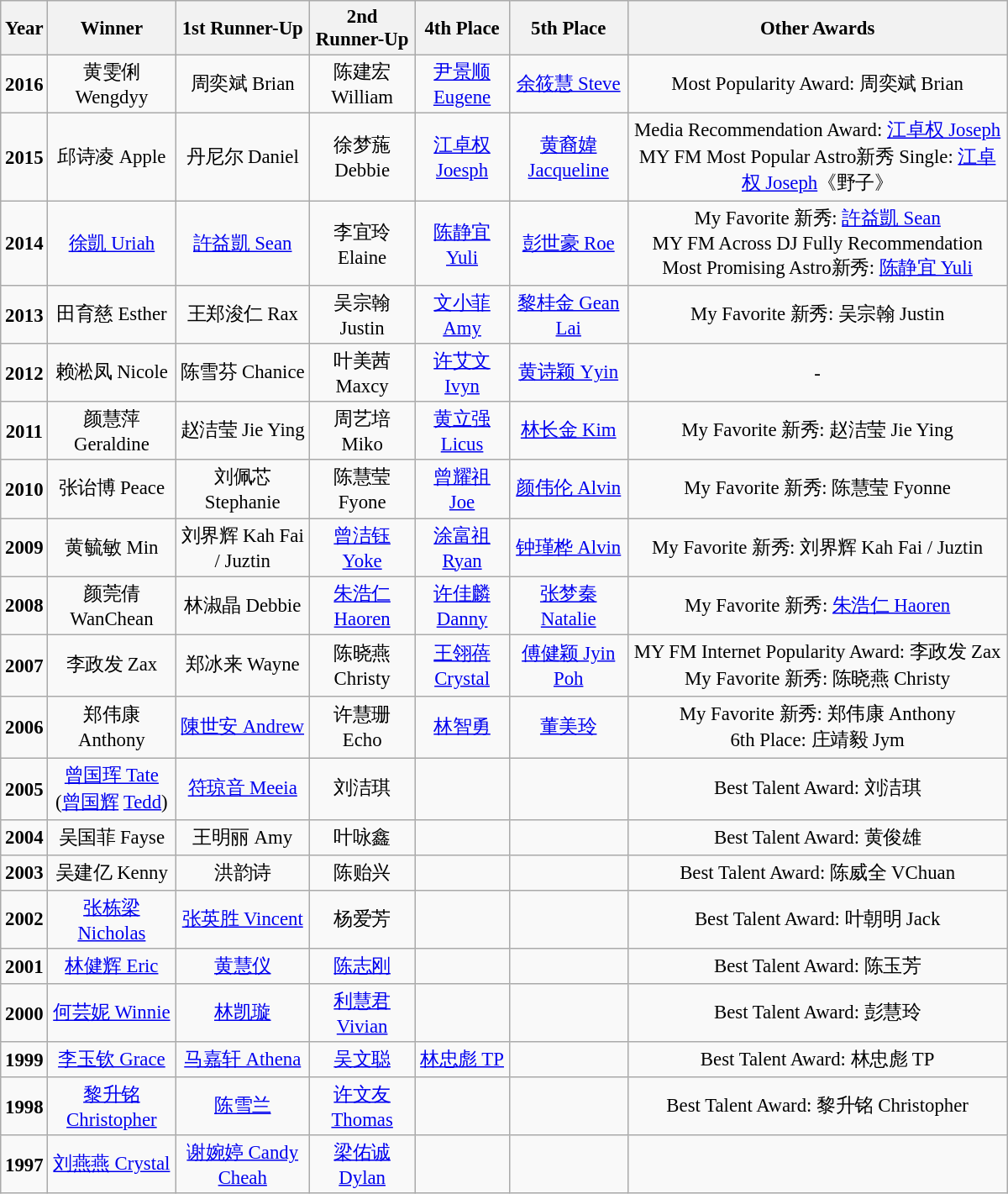<table class="wikitable sortable" width="800px" style="font-size: 95%; text-align: center;">
<tr>
<th align="up">Year</th>
<th align="up">Winner</th>
<th align="left">1st Runner-Up</th>
<th align="left">2nd Runner-Up</th>
<th>4th Place</th>
<th>5th Place</th>
<th>Other Awards</th>
</tr>
<tr>
<td><strong>2016</strong></td>
<td>黄雯俐 Wengdyy</td>
<td>周奕斌 Brian</td>
<td>陈建宏 William</td>
<td><a href='#'>尹景顺 Eugene</a></td>
<td><a href='#'>余筱慧 Steve</a></td>
<td>Most Popularity Award: 周奕斌 Brian</td>
</tr>
<tr>
<td><strong>2015</strong></td>
<td>邱诗凌 Apple</td>
<td>丹尼尔 Daniel</td>
<td>徐梦葹 Debbie</td>
<td><a href='#'>江卓权 Joesph</a></td>
<td><a href='#'>黄裔媁 Jacqueline</a></td>
<td>Media Recommendation Award: <a href='#'>江卓权 Joseph</a><br>MY FM Most Popular Astro新秀 Single: <a href='#'>江卓权 Joseph</a>《野子》</td>
</tr>
<tr>
<td><strong>2014</strong></td>
<td><a href='#'>徐凱 Uriah</a></td>
<td><a href='#'>許益凱 Sean</a></td>
<td>李宜玲 Elaine</td>
<td><a href='#'>陈静宜 Yuli</a></td>
<td><a href='#'>彭世豪 Roe</a></td>
<td>My Favorite 新秀: <a href='#'>許益凱 Sean</a><br>MY FM Across DJ Fully Recommendation Most Promising Astro新秀: <a href='#'>陈静宜 Yuli</a></td>
</tr>
<tr>
<td><strong>2013</strong></td>
<td>田育慈 Esther</td>
<td>王郑浚仁 Rax</td>
<td>吴宗翰 Justin</td>
<td><a href='#'>文小菲 Amy</a></td>
<td><a href='#'>黎桂金 Gean Lai</a></td>
<td>My Favorite 新秀: 吴宗翰 Justin</td>
</tr>
<tr>
<td><strong>2012</strong></td>
<td>赖淞凤 Nicole</td>
<td>陈雪芬 Chanice</td>
<td>叶美茜 Maxcy</td>
<td><a href='#'>许艾文 Ivyn</a></td>
<td><a href='#'>黄诗颖 Yyin</a></td>
<td>-</td>
</tr>
<tr>
<td><strong>2011</strong></td>
<td>颜慧萍 Geraldine</td>
<td>赵洁莹 Jie Ying</td>
<td>周艺培 Miko</td>
<td><a href='#'>黄立强 Licus</a></td>
<td><a href='#'>林长金 Kim</a></td>
<td>My Favorite 新秀: 赵洁莹 Jie Ying</td>
</tr>
<tr>
<td><strong>2010</strong></td>
<td>张诒博 Peace</td>
<td>刘佩芯 Stephanie</td>
<td>陈慧莹 Fyone</td>
<td><a href='#'>曾耀祖 Joe</a></td>
<td><a href='#'>颜伟伦 Alvin</a></td>
<td>My Favorite 新秀: 陈慧莹 Fyonne</td>
</tr>
<tr>
<td><strong>2009</strong></td>
<td>黄毓敏 Min</td>
<td>刘界辉 Kah Fai / Juztin</td>
<td><a href='#'>曾洁钰 Yoke</a></td>
<td><a href='#'>涂富祖 Ryan</a></td>
<td><a href='#'>钟瑾桦 Alvin</a></td>
<td>My Favorite 新秀: 刘界辉 Kah Fai / Juztin</td>
</tr>
<tr>
<td><strong>2008</strong></td>
<td>颜莞倩 WanChean</td>
<td>林淑晶 Debbie</td>
<td><a href='#'>朱浩仁 Haoren</a></td>
<td><a href='#'>许佳麟 Danny</a></td>
<td><a href='#'>张梦秦 Natalie</a></td>
<td>My Favorite 新秀: <a href='#'>朱浩仁 Haoren</a></td>
</tr>
<tr>
<td><strong>2007</strong></td>
<td>李政发 Zax</td>
<td>郑冰来 Wayne</td>
<td>陈晓燕 Christy</td>
<td><a href='#'>王翎蓓 Crystal</a></td>
<td><a href='#'>傅健颖 Jyin Poh</a></td>
<td>MY FM Internet Popularity Award: 李政发 Zax<br>My Favorite 新秀: 陈晓燕 Christy</td>
</tr>
<tr>
<td><strong>2006</strong></td>
<td>郑伟康 Anthony</td>
<td><a href='#'>陳世安 Andrew</a></td>
<td>许慧珊 Echo</td>
<td><a href='#'>林智勇</a></td>
<td><a href='#'>董美玲</a></td>
<td>My Favorite 新秀: 郑伟康 Anthony<br>6th Place:  庄靖毅 Jym</td>
</tr>
<tr>
<td><strong>2005</strong></td>
<td><a href='#'>曾国珲 Tate</a><br>(<a href='#'>曾国辉</a> <a href='#'>Tedd</a>)</td>
<td><a href='#'>符琼音 Meeia</a></td>
<td>刘洁琪</td>
<td></td>
<td></td>
<td>Best Talent Award: 刘洁琪</td>
</tr>
<tr>
<td><strong>2004</strong></td>
<td>吴国菲 Fayse</td>
<td>王明丽 Amy</td>
<td>叶咏鑫</td>
<td></td>
<td></td>
<td>Best Talent Award: 黄俊雄</td>
</tr>
<tr>
<td><strong>2003</strong></td>
<td>吴建亿 Kenny</td>
<td>洪韵诗</td>
<td>陈贻兴</td>
<td></td>
<td></td>
<td>Best Talent Award: 陈威全 VChuan</td>
</tr>
<tr>
<td><strong>2002</strong></td>
<td><a href='#'>张栋梁 Nicholas</a></td>
<td><a href='#'>张英胜 Vincent</a></td>
<td>杨爱芳</td>
<td></td>
<td></td>
<td>Best Talent Award: 叶朝明 Jack</td>
</tr>
<tr>
<td><strong>2001</strong></td>
<td><a href='#'>林健辉 Eric</a></td>
<td><a href='#'>黄慧仪</a></td>
<td><a href='#'>陈志刚</a></td>
<td></td>
<td></td>
<td>Best Talent Award: 陈玉芳</td>
</tr>
<tr>
<td><strong>2000</strong></td>
<td><a href='#'>何芸妮 Winnie</a></td>
<td><a href='#'>林凯璇</a></td>
<td><a href='#'>利慧君 Vivian</a></td>
<td></td>
<td></td>
<td>Best Talent Award: 彭慧玲</td>
</tr>
<tr>
<td><strong>1999</strong></td>
<td><a href='#'>李玉钦 Grace</a></td>
<td><a href='#'>马嘉轩 Athena</a></td>
<td><a href='#'>吴文聪</a></td>
<td><a href='#'>林忠彪 TP</a></td>
<td></td>
<td>Best Talent Award: 林忠彪 TP</td>
</tr>
<tr>
<td><strong>1998</strong></td>
<td><a href='#'>黎升铭 Christopher</a></td>
<td><a href='#'>陈雪兰</a></td>
<td><a href='#'>许文友 Thomas</a></td>
<td></td>
<td></td>
<td>Best Talent Award: 黎升铭 Christopher</td>
</tr>
<tr>
<td><strong>1997</strong></td>
<td><a href='#'>刘燕燕 Crystal</a></td>
<td><a href='#'>谢婉婷 Candy Cheah</a></td>
<td><a href='#'>梁佑诚 Dylan</a></td>
<td></td>
<td></td>
<td></td>
</tr>
</table>
